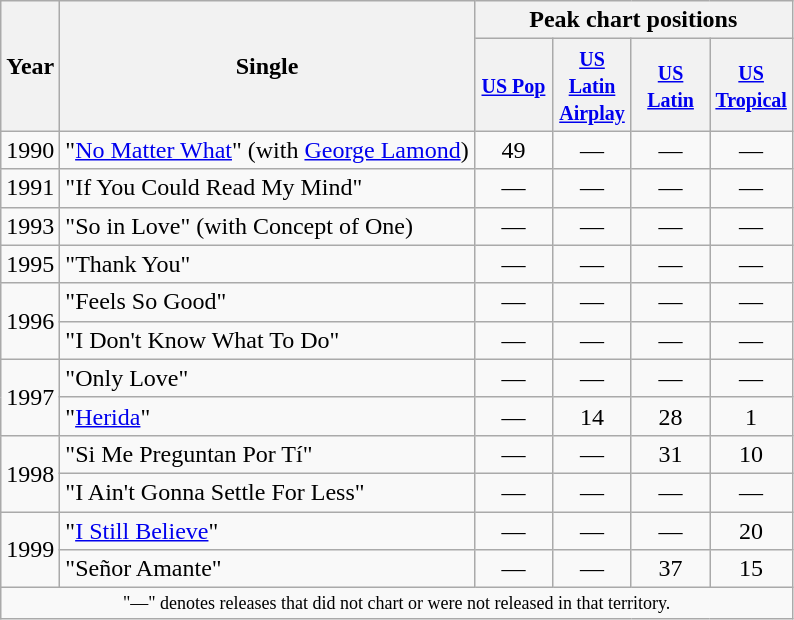<table class="wikitable">
<tr>
<th scope="col" rowspan="2">Year</th>
<th scope="col" rowspan="2">Single</th>
<th scope="col" colspan="4">Peak chart positions</th>
</tr>
<tr>
<th align="center" width="45"><small><a href='#'>US Pop</a></small><br></th>
<th align="center" width="45"><small><a href='#'>US Latin Airplay</a></small><br></th>
<th align="center" width="45"><small><a href='#'>US Latin</a></small><br></th>
<th align="center" width="45"><small><a href='#'>US Tropical</a></small><br></th>
</tr>
<tr>
<td align="center">1990</td>
<td align="left">"<a href='#'>No Matter What</a>" (with <a href='#'>George Lamond</a>)</td>
<td align="center">49</td>
<td align="center">—</td>
<td align="center">—</td>
<td align="center">—</td>
</tr>
<tr>
<td align="center">1991</td>
<td align="left">"If You Could Read My Mind"</td>
<td align="center">—</td>
<td align="center">—</td>
<td align="center">—</td>
<td align="center">—</td>
</tr>
<tr>
<td align="center">1993</td>
<td align="left">"So in Love" (with Concept of One)</td>
<td align="center">—</td>
<td align="center">—</td>
<td align="center">—</td>
<td align="center">—</td>
</tr>
<tr>
<td align="center">1995</td>
<td align="left">"Thank You"</td>
<td align="center">—</td>
<td align="center">—</td>
<td align="center">—</td>
<td align="center">—</td>
</tr>
<tr>
<td align="center" rowspan="2">1996</td>
<td align="left">"Feels So Good"</td>
<td align="center">—</td>
<td align="center">—</td>
<td align="center">—</td>
<td align="center">—</td>
</tr>
<tr>
<td align="left">"I Don't Know What To Do"</td>
<td align="center">—</td>
<td align="center">—</td>
<td align="center">—</td>
<td align="center">—</td>
</tr>
<tr>
<td align="center" rowspan="2">1997</td>
<td align="left">"Only Love"</td>
<td align="center">—</td>
<td align="center">—</td>
<td align="center">—</td>
<td align="center">—</td>
</tr>
<tr>
<td align="left">"<a href='#'>Herida</a>"</td>
<td align="center">—</td>
<td align="center">14</td>
<td align="center">28</td>
<td align="center">1</td>
</tr>
<tr>
<td align="center" rowspan="2">1998</td>
<td align="left">"Si Me Preguntan Por Tí"</td>
<td align="center">—</td>
<td align="center">—</td>
<td align="center">31</td>
<td align="center">10</td>
</tr>
<tr>
<td align="left">"I Ain't Gonna Settle For Less"</td>
<td align="center">—</td>
<td align="center">—</td>
<td align="center">—</td>
<td align="center">—</td>
</tr>
<tr>
<td align="center" rowspan="2">1999</td>
<td align="left">"<a href='#'>I Still Believe</a>"</td>
<td align="center">—</td>
<td align="center">—</td>
<td align="center">—</td>
<td align="center">20</td>
</tr>
<tr>
<td align="left">"Señor Amante"</td>
<td align="center">—</td>
<td align="center">—</td>
<td align="center">37</td>
<td align="center">15</td>
</tr>
<tr>
<td colspan="7" style="text-align:center; font-size:9pt;">"—" denotes releases that did not chart or were not released in that territory.</td>
</tr>
</table>
